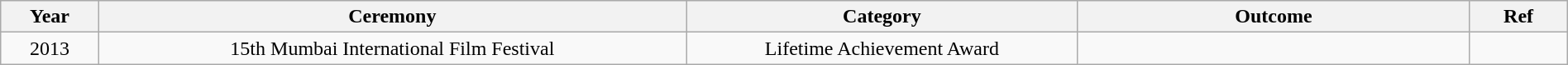<table class="wikitable" style="width:100%;">
<tr>
<th width=5%>Year</th>
<th style="width:30%;">Ceremony</th>
<th style="width:20%;">Category</th>
<th style="width:20%;">Outcome</th>
<th style="width:5%;">Ref</th>
</tr>
<tr>
<td style="text-align:center;">2013</td>
<td style="text-align:center;">15th Mumbai International Film Festival</td>
<td style="text-align:center;">Lifetime Achievement Award</td>
<td></td>
<td></td>
</tr>
</table>
